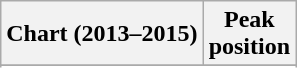<table class="wikitable sortable">
<tr>
<th>Chart (2013–2015)</th>
<th>Peak<br>position</th>
</tr>
<tr>
</tr>
<tr>
</tr>
<tr>
</tr>
<tr>
</tr>
</table>
